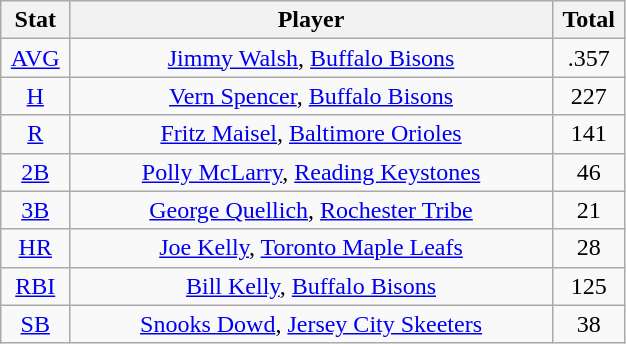<table class="wikitable" width="33%" style="text-align:center;">
<tr>
<th width="5%">Stat</th>
<th width="60%">Player</th>
<th width="5%">Total</th>
</tr>
<tr>
<td><a href='#'>AVG</a></td>
<td><a href='#'>Jimmy Walsh</a>, <a href='#'>Buffalo Bisons</a></td>
<td>.357</td>
</tr>
<tr>
<td><a href='#'>H</a></td>
<td><a href='#'>Vern Spencer</a>, <a href='#'>Buffalo Bisons</a></td>
<td>227</td>
</tr>
<tr>
<td><a href='#'>R</a></td>
<td><a href='#'>Fritz Maisel</a>, <a href='#'>Baltimore Orioles</a></td>
<td>141</td>
</tr>
<tr>
<td><a href='#'>2B</a></td>
<td><a href='#'>Polly McLarry</a>, <a href='#'>Reading Keystones</a></td>
<td>46</td>
</tr>
<tr>
<td><a href='#'>3B</a></td>
<td><a href='#'>George Quellich</a>, <a href='#'>Rochester Tribe</a></td>
<td>21</td>
</tr>
<tr>
<td><a href='#'>HR</a></td>
<td><a href='#'>Joe Kelly</a>, <a href='#'>Toronto Maple Leafs</a></td>
<td>28</td>
</tr>
<tr>
<td><a href='#'>RBI</a></td>
<td><a href='#'>Bill Kelly</a>, <a href='#'>Buffalo Bisons</a></td>
<td>125</td>
</tr>
<tr>
<td><a href='#'>SB</a></td>
<td><a href='#'>Snooks Dowd</a>, <a href='#'>Jersey City Skeeters</a></td>
<td>38</td>
</tr>
</table>
